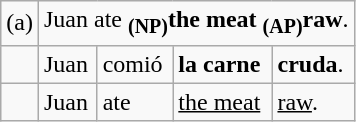<table class="wikitable">
<tr>
<td>(a)</td>
<td colspan="4">Juan ate <strong><sub>(NP)</sub>the meat <sub>(AP)</sub>raw</strong>.</td>
</tr>
<tr>
<td></td>
<td>Juan</td>
<td>comió</td>
<td><strong>la carne</strong></td>
<td><strong>cruda</strong>.</td>
</tr>
<tr>
<td></td>
<td>Juan</td>
<td>ate</td>
<td><u>the meat</u></td>
<td><u>raw</u>.</td>
</tr>
</table>
